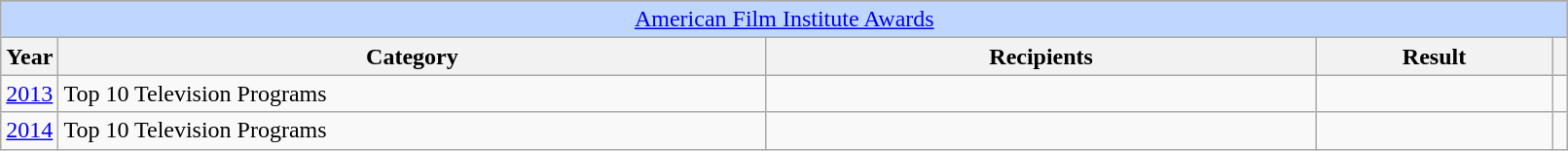<table class="wikitable plainrowheaders" style="font-size: 100%; width:85%">
<tr>
</tr>
<tr ---- bgcolor="#bfd7ff">
<td colspan=6 align=center><a href='#'>American Film Institute Awards</a></td>
</tr>
<tr ---- bgcolor="#ebf5ff">
<th scope="col" style="width:2%;">Year</th>
<th scope="col" style="width:45%;">Category</th>
<th scope="col" style="width:35%;">Recipients</th>
<th scope="col" style="width:15%;">Result</th>
<th scope="col" class="unsortable" style="width:1%;"></th>
</tr>
<tr>
<td style="text-align:center;"><a href='#'>2013</a></td>
<td>Top 10 Television Programs</td>
<td></td>
<td></td>
<td style="text-align:center;"></td>
</tr>
<tr>
<td style="text-align:center;"><a href='#'>2014</a></td>
<td>Top 10 Television Programs</td>
<td></td>
<td></td>
<td></td>
</tr>
</table>
